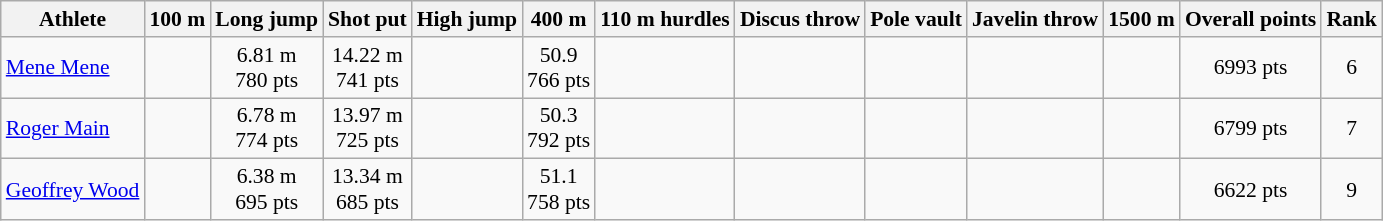<table class=wikitable style="font-size:90%">
<tr>
<th>Athlete</th>
<th>100 m</th>
<th>Long jump</th>
<th>Shot put</th>
<th>High jump</th>
<th>400 m</th>
<th>110 m hurdles</th>
<th>Discus throw</th>
<th>Pole vault</th>
<th>Javelin throw</th>
<th>1500 m</th>
<th>Overall points</th>
<th>Rank</th>
</tr>
<tr align=center>
<td align=left><a href='#'>Mene Mene</a></td>
<td><br></td>
<td>6.81 m<br>780 pts</td>
<td>14.22 m<br>741 pts</td>
<td><br></td>
<td>50.9<br>766 pts</td>
<td><br></td>
<td><br></td>
<td><br></td>
<td><br></td>
<td><br></td>
<td>6993 pts</td>
<td>6</td>
</tr>
<tr align=center>
<td align=left><a href='#'>Roger Main</a></td>
<td><br></td>
<td>6.78 m<br>774 pts</td>
<td>13.97 m<br>725 pts</td>
<td><br></td>
<td>50.3<br>792 pts</td>
<td><br></td>
<td><br></td>
<td><br></td>
<td><br></td>
<td><br></td>
<td>6799 pts</td>
<td>7</td>
</tr>
<tr align=center>
<td align=left><a href='#'>Geoffrey Wood</a></td>
<td><br></td>
<td>6.38 m<br>695 pts</td>
<td>13.34 m<br>685 pts</td>
<td><br></td>
<td>51.1<br>758 pts</td>
<td><br></td>
<td><br></td>
<td><br></td>
<td><br></td>
<td><br></td>
<td>6622 pts</td>
<td>9</td>
</tr>
</table>
